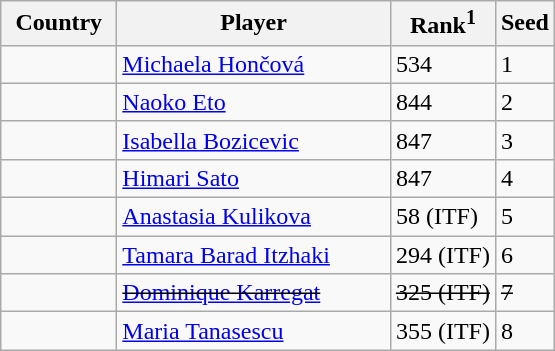<table class="sortable wikitable">
<tr>
<th width="70">Country</th>
<th width="175">Player</th>
<th>Rank<sup>1</sup></th>
<th>Seed</th>
</tr>
<tr>
<td></td>
<td><a href='#'>Michaela Hončová</a></td>
<td>534</td>
<td>1</td>
</tr>
<tr>
<td></td>
<td><a href='#'>Naoko Eto</a></td>
<td>844</td>
<td>2</td>
</tr>
<tr>
<td></td>
<td><a href='#'>Isabella Bozicevic</a></td>
<td>847</td>
<td>3</td>
</tr>
<tr>
<td></td>
<td><a href='#'>Himari Sato</a></td>
<td>847</td>
<td>4</td>
</tr>
<tr>
<td></td>
<td><a href='#'>Anastasia Kulikova</a></td>
<td>58 (ITF)</td>
<td>5</td>
</tr>
<tr>
<td></td>
<td><a href='#'>Tamara Barad Itzhaki</a></td>
<td>294 (ITF)</td>
<td>6</td>
</tr>
<tr>
<td><s></s></td>
<td><s><a href='#'>Dominique Karregat</a></s></td>
<td><s>325 (ITF)</s></td>
<td><s>7</s></td>
</tr>
<tr>
<td></td>
<td><a href='#'>Maria Tanasescu</a></td>
<td>355 (ITF)</td>
<td>8</td>
</tr>
</table>
